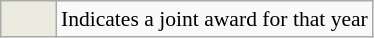<table class="wikitable" style="font-size:90%">
<tr>
<td bgcolor="#EBEBE0" width=30></td>
<td>Indicates a joint award for that year</td>
</tr>
</table>
